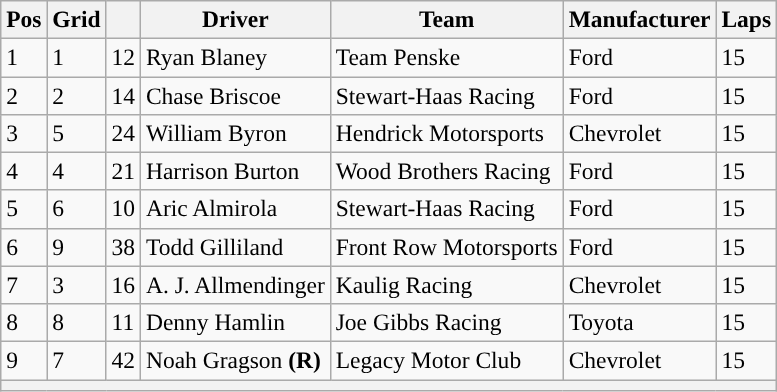<table class="wikitable" style="font-size:98%">
<tr>
<th>Pos</th>
<th>Grid</th>
<th></th>
<th>Driver</th>
<th>Team</th>
<th>Manufacturer</th>
<th>Laps</th>
</tr>
<tr>
<td>1</td>
<td>1</td>
<td>12</td>
<td>Ryan Blaney</td>
<td>Team Penske</td>
<td>Ford</td>
<td>15</td>
</tr>
<tr>
<td>2</td>
<td>2</td>
<td>14</td>
<td>Chase Briscoe</td>
<td>Stewart-Haas Racing</td>
<td>Ford</td>
<td>15</td>
</tr>
<tr>
<td>3</td>
<td>5</td>
<td>24</td>
<td>William Byron</td>
<td>Hendrick Motorsports</td>
<td>Chevrolet</td>
<td>15</td>
</tr>
<tr>
<td>4</td>
<td>4</td>
<td>21</td>
<td>Harrison Burton</td>
<td>Wood Brothers Racing</td>
<td>Ford</td>
<td>15</td>
</tr>
<tr>
<td>5</td>
<td>6</td>
<td>10</td>
<td>Aric Almirola</td>
<td>Stewart-Haas Racing</td>
<td>Ford</td>
<td>15</td>
</tr>
<tr>
<td>6</td>
<td>9</td>
<td>38</td>
<td>Todd Gilliland</td>
<td>Front Row Motorsports</td>
<td>Ford</td>
<td>15</td>
</tr>
<tr>
<td>7</td>
<td>3</td>
<td>16</td>
<td>A. J. Allmendinger</td>
<td>Kaulig Racing</td>
<td>Chevrolet</td>
<td>15</td>
</tr>
<tr>
<td>8</td>
<td>8</td>
<td>11</td>
<td>Denny Hamlin</td>
<td>Joe Gibbs Racing</td>
<td>Toyota</td>
<td>15</td>
</tr>
<tr>
<td>9</td>
<td>7</td>
<td>42</td>
<td>Noah Gragson <strong>(R)</strong></td>
<td>Legacy Motor Club</td>
<td>Chevrolet</td>
<td>15</td>
</tr>
<tr>
<th colspan="7"></th>
</tr>
</table>
